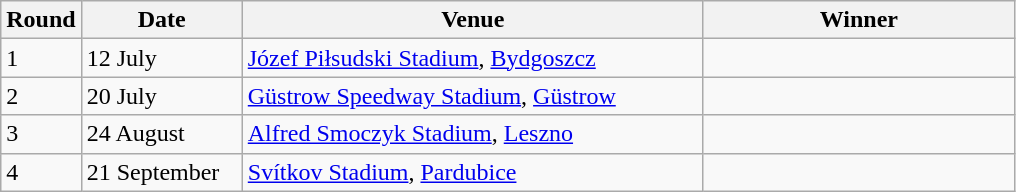<table class="wikitable" style="font-size: 100%">
<tr>
<th width=30>Round</th>
<th width=100>Date</th>
<th width=300>Venue</th>
<th width=200>Winner</th>
</tr>
<tr>
<td>1</td>
<td>12 July</td>
<td> <a href='#'>Józef Piłsudski Stadium</a>, <a href='#'>Bydgoszcz</a></td>
<td></td>
</tr>
<tr>
<td>2</td>
<td>20 July</td>
<td> <a href='#'>Güstrow Speedway Stadium</a>, <a href='#'>Güstrow</a></td>
<td></td>
</tr>
<tr>
<td>3</td>
<td>24 August</td>
<td> <a href='#'>Alfred Smoczyk Stadium</a>, <a href='#'>Leszno</a></td>
<td></td>
</tr>
<tr>
<td>4</td>
<td>21 September</td>
<td> <a href='#'>Svítkov Stadium</a>, <a href='#'>Pardubice</a></td>
<td></td>
</tr>
</table>
